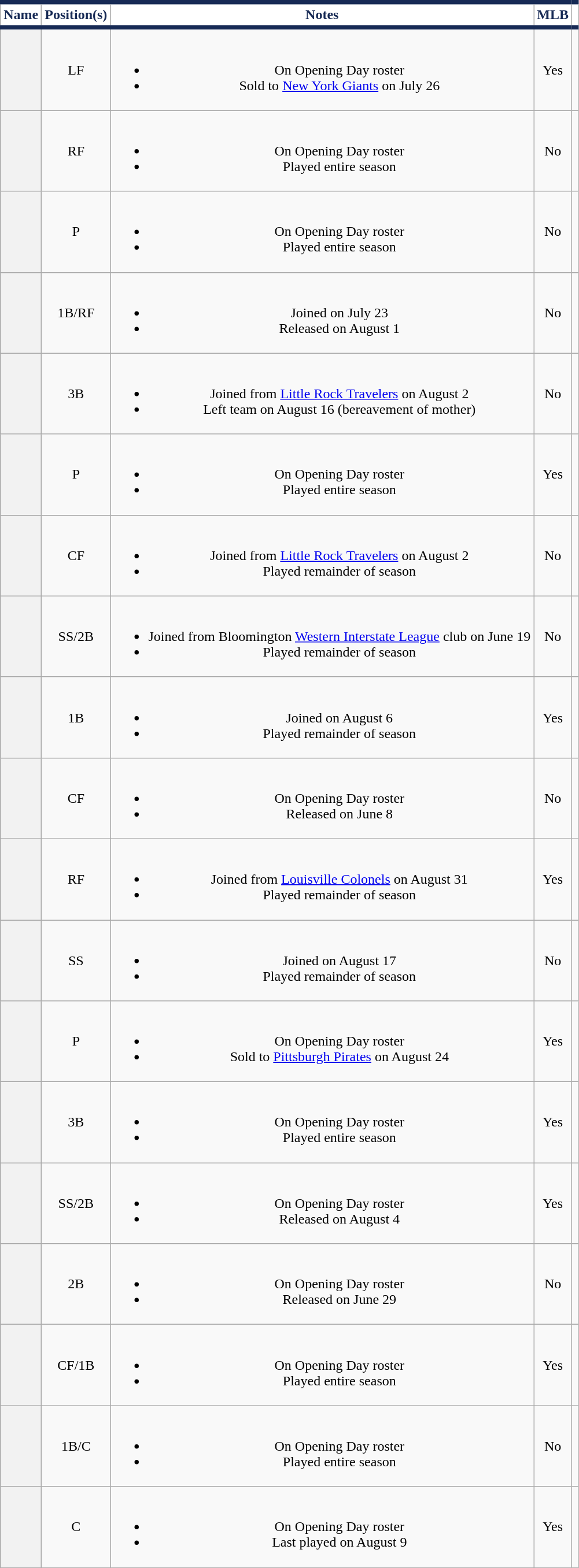<table class="wikitable sortable plainrowheaders" style="text-align: center;">
<tr>
<th scope="col" style="background-color:#ffffff; border-top:#172a55 5px solid; border-bottom:#172a55 5px solid; color:#172a55">Name</th>
<th scope="col" style="background-color:#ffffff; border-top:#172a55 5px solid; border-bottom:#172a55 5px solid; color:#172a55">Position(s)</th>
<th scope="col" style="background-color:#ffffff; border-top:#172a55 5px solid; border-bottom:#172a55 5px solid; color:#172a55">Notes</th>
<th scope="col" style="background-color:#ffffff; border-top:#172a55 5px solid; border-bottom:#172a55 5px solid; color:#172a55">MLB</th>
<th scope="col" class="unsortable" style="background-color:#ffffff; border-top:#172a55 5px solid; border-bottom:#172a55 5px solid; color:#172a55"></th>
</tr>
<tr>
<th scope="row" style="text-align:center"></th>
<td>LF</td>
<td data-sort-value="0425.0726"><br><ul><li>On Opening Day roster</li><li>Sold to <a href='#'>New York Giants</a> on July 26</li></ul></td>
<td>Yes</td>
<td></td>
</tr>
<tr>
<th scope="row" style="text-align:center"></th>
<td>RF</td>
<td data-sort-value="0425.0903"><br><ul><li>On Opening Day roster</li><li>Played entire season</li></ul></td>
<td>No</td>
<td></td>
</tr>
<tr>
<th scope="row" style="text-align:center"></th>
<td>P</td>
<td data-sort-value="0425.0903"><br><ul><li>On Opening Day roster</li><li>Played entire season</li></ul></td>
<td>No</td>
<td></td>
</tr>
<tr>
<th scope="row" style="text-align:center"></th>
<td>1B/RF</td>
<td data-sort-value="0723.0801"><br><ul><li>Joined on July 23</li><li>Released on August 1</li></ul></td>
<td>No</td>
<td></td>
</tr>
<tr>
<th scope="row" style="text-align:center"></th>
<td>3B</td>
<td data-sort-value="0802.0816"><br><ul><li>Joined from <a href='#'>Little Rock Travelers</a> on August 2</li><li>Left team on August 16 (bereavement of mother)</li></ul></td>
<td>No</td>
<td></td>
</tr>
<tr>
<th scope="row" style="text-align:center"></th>
<td>P</td>
<td data-sort-value="0425.0903"><br><ul><li>On Opening Day roster</li><li>Played entire season</li></ul></td>
<td>Yes</td>
<td></td>
</tr>
<tr>
<th scope="row" style="text-align:center"></th>
<td>CF</td>
<td data-sort-value="0802.0903"><br><ul><li>Joined from <a href='#'>Little Rock Travelers</a> on August 2</li><li>Played remainder of season</li></ul></td>
<td>No</td>
<td></td>
</tr>
<tr>
<th scope="row" style="text-align:center"></th>
<td>SS/2B</td>
<td data-sort-value="0619.0903"><br><ul><li>Joined from Bloomington <a href='#'>Western Interstate League</a> club on June 19</li><li>Played remainder of season</li></ul></td>
<td>No</td>
<td></td>
</tr>
<tr>
<th scope="row" style="text-align:center"></th>
<td>1B</td>
<td data-sort-value="0806.0903"><br><ul><li>Joined on August 6</li><li>Played remainder of season</li></ul></td>
<td>Yes</td>
<td></td>
</tr>
<tr>
<th scope="row" style="text-align:center"></th>
<td>CF</td>
<td data-sort-value="0425.0608"><br><ul><li>On Opening Day roster</li><li>Released on June 8</li></ul></td>
<td>No</td>
<td></td>
</tr>
<tr>
<th scope="row" style="text-align:center"></th>
<td>RF</td>
<td data-sort-value="0831.0903"><br><ul><li>Joined from <a href='#'>Louisville Colonels</a> on August 31</li><li>Played remainder of season</li></ul></td>
<td>Yes</td>
<td></td>
</tr>
<tr>
<th scope="row" style="text-align:center"></th>
<td>SS</td>
<td data-sort-value="0817.0903"><br><ul><li>Joined on August 17</li><li>Played remainder of season</li></ul></td>
<td>No</td>
<td></td>
</tr>
<tr>
<th scope="row" style="text-align:center"></th>
<td>P</td>
<td data-sort-value="0425.0824"><br><ul><li>On Opening Day roster</li><li>Sold to <a href='#'>Pittsburgh Pirates</a> on August 24</li></ul></td>
<td>Yes</td>
<td></td>
</tr>
<tr>
<th scope="row" style="text-align:center"></th>
<td>3B</td>
<td data-sort-value="0425.0903"><br><ul><li>On Opening Day roster</li><li>Played entire season</li></ul></td>
<td>Yes</td>
<td></td>
</tr>
<tr>
<th scope="row" style="text-align:center"></th>
<td>SS/2B</td>
<td data-sort-value="0425.0804"><br><ul><li>On Opening Day roster</li><li>Released on August 4</li></ul></td>
<td>Yes</td>
<td></td>
</tr>
<tr>
<th scope="row" style="text-align:center"></th>
<td>2B</td>
<td data-sort-value="0425.0629"><br><ul><li>On Opening Day roster</li><li>Released on June 29</li></ul></td>
<td>No</td>
<td></td>
</tr>
<tr>
<th scope="row" style="text-align:center"></th>
<td>CF/1B</td>
<td data-sort-value="0425.0903"><br><ul><li>On Opening Day roster</li><li>Played entire season</li></ul></td>
<td>Yes</td>
<td></td>
</tr>
<tr>
<th scope="row" style="text-align:center"></th>
<td>1B/C</td>
<td data-sort-value="0425.0903"><br><ul><li>On Opening Day roster</li><li>Played entire season</li></ul></td>
<td>No</td>
<td></td>
</tr>
<tr>
<th scope="row" style="text-align:center"></th>
<td>C</td>
<td data-sort-value="0425.0809"><br><ul><li>On Opening Day roster</li><li>Last played on August 9</li></ul></td>
<td>Yes</td>
<td></td>
</tr>
</table>
